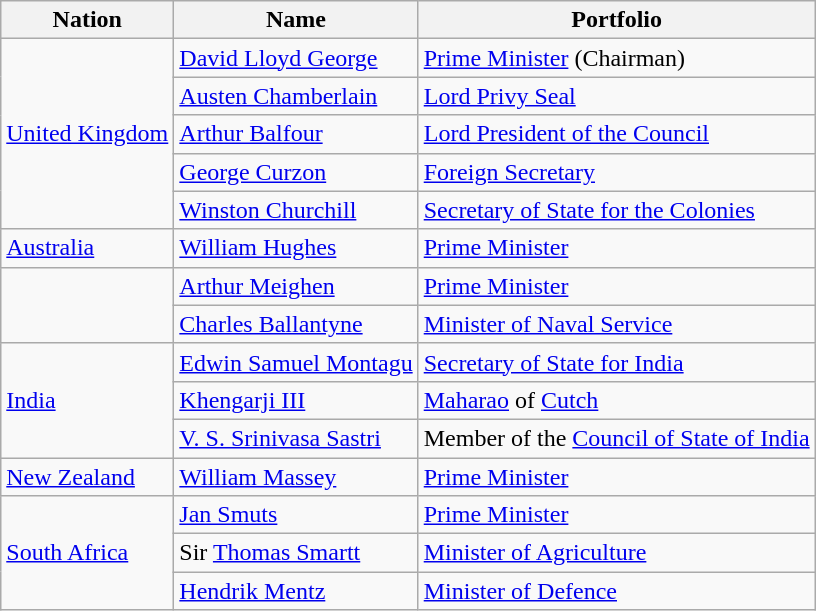<table class="wikitable">
<tr>
<th>Nation</th>
<th>Name</th>
<th>Portfolio</th>
</tr>
<tr>
<td rowspan=5> <a href='#'>United Kingdom</a></td>
<td><a href='#'>David Lloyd George</a></td>
<td><a href='#'>Prime Minister</a> (Chairman)</td>
</tr>
<tr>
<td><a href='#'>Austen Chamberlain</a></td>
<td><a href='#'>Lord Privy Seal</a></td>
</tr>
<tr>
<td><a href='#'>Arthur Balfour</a></td>
<td><a href='#'>Lord President of the Council</a></td>
</tr>
<tr>
<td><a href='#'>George Curzon</a></td>
<td><a href='#'>Foreign Secretary</a></td>
</tr>
<tr>
<td><a href='#'>Winston Churchill</a></td>
<td><a href='#'>Secretary of State for the Colonies</a></td>
</tr>
<tr>
<td> <a href='#'>Australia</a></td>
<td><a href='#'>William Hughes</a></td>
<td><a href='#'>Prime Minister</a></td>
</tr>
<tr>
<td rowspan=2></td>
<td><a href='#'>Arthur Meighen</a></td>
<td><a href='#'>Prime Minister</a></td>
</tr>
<tr>
<td><a href='#'>Charles Ballantyne</a></td>
<td><a href='#'>Minister of Naval Service</a></td>
</tr>
<tr>
<td rowspan=3> <a href='#'>India</a></td>
<td><a href='#'>Edwin Samuel Montagu</a></td>
<td><a href='#'>Secretary of State for India</a></td>
</tr>
<tr>
<td><a href='#'>Khengarji III</a></td>
<td><a href='#'>Maharao</a> of <a href='#'>Cutch</a></td>
</tr>
<tr>
<td><a href='#'>V. S. Srinivasa Sastri</a></td>
<td>Member of the <a href='#'>Council of State of India</a></td>
</tr>
<tr>
<td> <a href='#'>New Zealand</a></td>
<td><a href='#'>William Massey</a></td>
<td><a href='#'>Prime Minister</a></td>
</tr>
<tr>
<td rowspan=3> <a href='#'>South Africa</a></td>
<td><a href='#'>Jan Smuts</a></td>
<td><a href='#'>Prime Minister</a></td>
</tr>
<tr>
<td>Sir <a href='#'>Thomas Smartt</a></td>
<td><a href='#'>Minister of Agriculture</a></td>
</tr>
<tr>
<td><a href='#'>Hendrik Mentz</a></td>
<td><a href='#'>Minister of Defence</a></td>
</tr>
</table>
